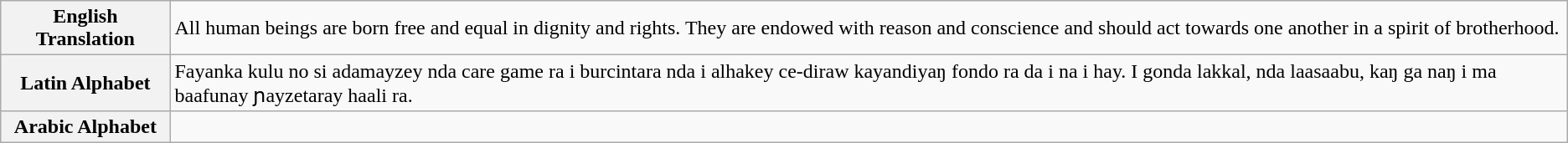<table class="wikitable">
<tr>
<th>English Translation</th>
<td>All human beings are born free and equal in dignity and rights. They are endowed with reason and conscience and should act towards one another in a spirit of brotherhood.</td>
</tr>
<tr>
<th>Latin Alphabet</th>
<td>Fayanka kulu no si adamayzey nda care game ra i burcintara nda i alhakey ce-diraw kayandiyaŋ fondo ra da i na i hay. I gonda lakkal, nda laasaabu, kaŋ ga naŋ i ma baafunay ɲayzetaray haali ra.</td>
</tr>
<tr>
<th>Arabic Alphabet</th>
<td dir="rtl"><span></span></td>
</tr>
</table>
